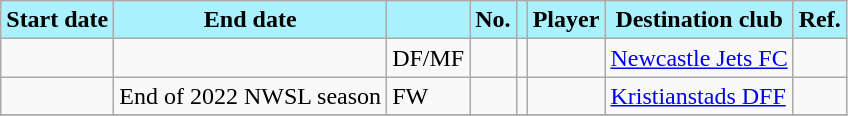<table class="wikitable sortable">
<tr>
<th style="background:#A9F1FD; color:#000;">Start date</th>
<th style="background:#A9F1FD; color:#000;">End date</th>
<th style="background:#A9F1FD; color:#000;"></th>
<th style="background:#A9F1FD; color:#000;">No.</th>
<th style="background:#A9F1FD; color:#000;"></th>
<th style="background:#A9F1FD; color:#000;">Player</th>
<th style="background:#A9F1FD; color:#000;">Destination club</th>
<th style="background:#A9F1FD; color:#000;">Ref.</th>
</tr>
<tr>
<td></td>
<td></td>
<td>DF/MF</td>
<td></td>
<td></td>
<td></td>
<td> <a href='#'>Newcastle Jets FC</a></td>
<td></td>
</tr>
<tr>
<td></td>
<td>End of 2022 NWSL season</td>
<td>FW</td>
<td></td>
<td></td>
<td></td>
<td> <a href='#'>Kristianstads DFF</a></td>
<td></td>
</tr>
<tr>
</tr>
</table>
